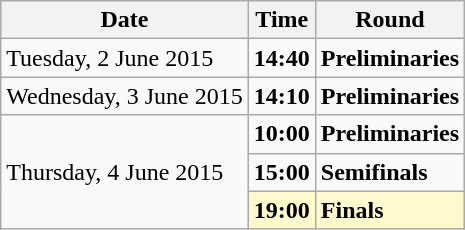<table class="wikitable">
<tr>
<th>Date</th>
<th>Time</th>
<th>Round</th>
</tr>
<tr>
<td>Tuesday, 2 June 2015</td>
<td><strong>14:40</strong></td>
<td><strong>Preliminaries</strong></td>
</tr>
<tr>
<td>Wednesday, 3 June 2015</td>
<td><strong>14:10</strong></td>
<td><strong>Preliminaries</strong></td>
</tr>
<tr>
<td rowspan="3">Thursday, 4 June 2015</td>
<td><strong>10:00</strong></td>
<td><strong>Preliminaries</strong></td>
</tr>
<tr>
<td><strong>15:00</strong></td>
<td><strong>Semifinals</strong></td>
</tr>
<tr style="background:lemonchiffon;">
<td><strong>19:00</strong></td>
<td><strong>Finals</strong></td>
</tr>
</table>
